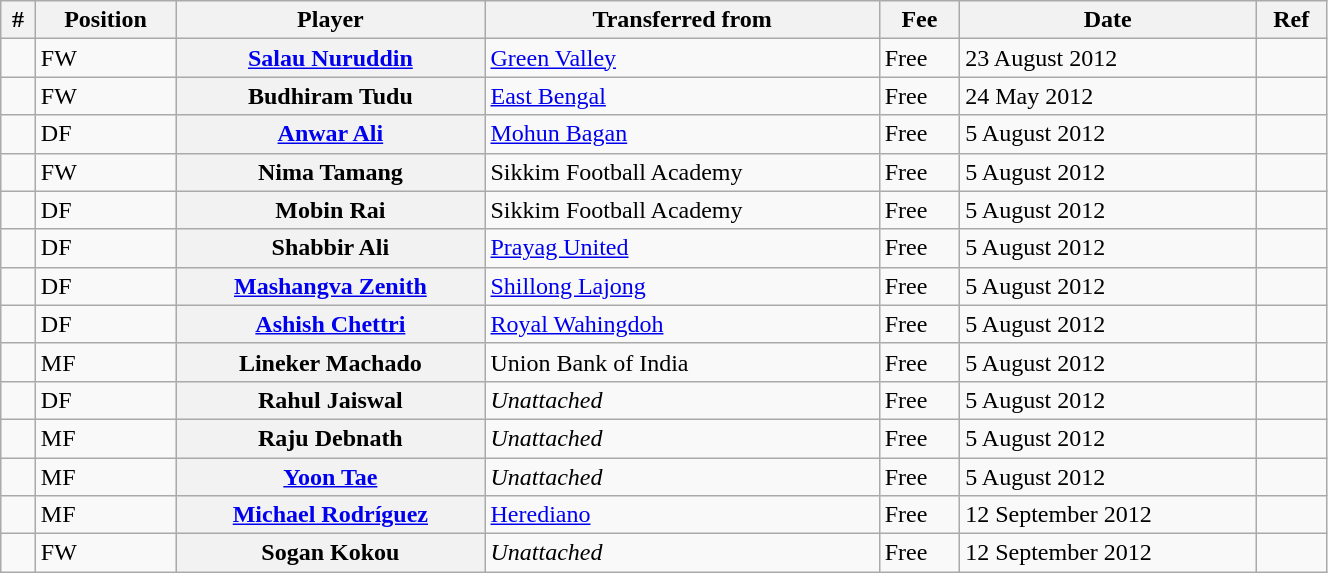<table class="wikitable plainrowheaders" style="width:70%; text-align:center; text-align:left;">
<tr>
<th>#</th>
<th scope=col>Position</th>
<th scope=col>Player</th>
<th scope=col>Transferred from</th>
<th scope=col>Fee</th>
<th scope=col>Date</th>
<th scope=col>Ref</th>
</tr>
<tr>
<td></td>
<td>FW</td>
<th scope=row> <a href='#'>Salau Nuruddin</a></th>
<td> <a href='#'>Green Valley</a></td>
<td>Free</td>
<td>23 August 2012</td>
<td></td>
</tr>
<tr>
<td></td>
<td>FW</td>
<th scope=row> Budhiram Tudu</th>
<td> <a href='#'>East Bengal</a></td>
<td>Free</td>
<td>24 May 2012</td>
<td></td>
</tr>
<tr>
<td></td>
<td>DF</td>
<th scope=row> <a href='#'>Anwar Ali</a></th>
<td> <a href='#'>Mohun Bagan</a></td>
<td>Free</td>
<td>5 August 2012</td>
<td></td>
</tr>
<tr>
<td></td>
<td>FW</td>
<th scope=row> Nima Tamang</th>
<td> Sikkim Football Academy</td>
<td>Free</td>
<td>5 August 2012</td>
<td></td>
</tr>
<tr>
<td></td>
<td>DF</td>
<th scope=row> Mobin Rai</th>
<td> Sikkim Football Academy</td>
<td>Free</td>
<td>5 August 2012</td>
<td></td>
</tr>
<tr>
<td></td>
<td>DF</td>
<th scope=row> Shabbir Ali</th>
<td> <a href='#'>Prayag United</a></td>
<td>Free</td>
<td>5 August 2012</td>
<td></td>
</tr>
<tr>
<td></td>
<td>DF</td>
<th scope=row> <a href='#'>Mashangva Zenith</a></th>
<td> <a href='#'>Shillong Lajong</a></td>
<td>Free</td>
<td>5 August 2012</td>
<td></td>
</tr>
<tr>
<td></td>
<td>DF</td>
<th scope=row> <a href='#'>Ashish Chettri</a></th>
<td> <a href='#'>Royal Wahingdoh</a></td>
<td>Free</td>
<td>5 August 2012</td>
<td></td>
</tr>
<tr>
<td></td>
<td>MF</td>
<th scope=row> Lineker Machado</th>
<td> Union Bank of India</td>
<td>Free</td>
<td>5 August 2012</td>
<td></td>
</tr>
<tr>
<td></td>
<td>DF</td>
<th scope=row> Rahul Jaiswal</th>
<td><em>Unattached</em></td>
<td>Free</td>
<td>5 August 2012</td>
<td></td>
</tr>
<tr>
<td></td>
<td>MF</td>
<th scope=row> Raju Debnath</th>
<td><em>Unattached</em></td>
<td>Free</td>
<td>5 August 2012</td>
<td></td>
</tr>
<tr>
<td></td>
<td>MF</td>
<th scope=row> <a href='#'>Yoon Tae</a></th>
<td><em>Unattached</em></td>
<td>Free</td>
<td>5 August 2012</td>
<td></td>
</tr>
<tr>
<td></td>
<td>MF</td>
<th scope=row> <a href='#'>Michael Rodríguez</a></th>
<td> <a href='#'>Herediano</a></td>
<td>Free</td>
<td>12 September 2012</td>
<td></td>
</tr>
<tr>
<td></td>
<td>FW</td>
<th scope=row> Sogan Kokou</th>
<td><em>Unattached</em></td>
<td>Free</td>
<td>12 September 2012</td>
<td></td>
</tr>
</table>
